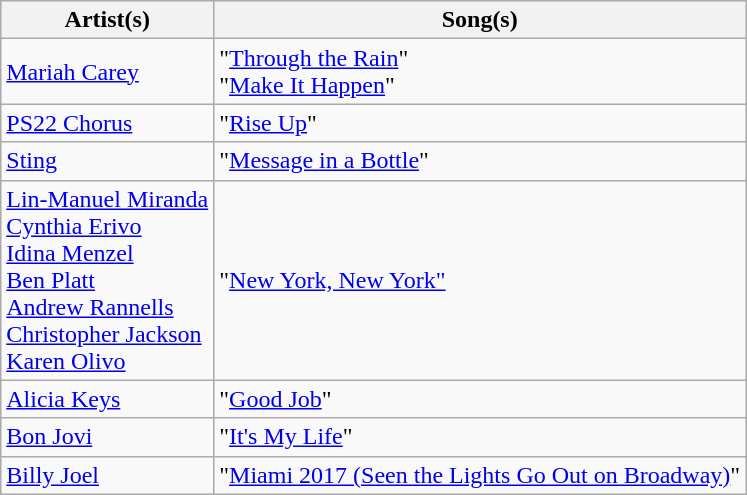<table class="wikitable">
<tr>
<th><strong>Artist(s)</strong></th>
<th><strong>Song(s)</strong></th>
</tr>
<tr>
<td><a href='#'>Mariah Carey</a></td>
<td>"<a href='#'>Through the Rain</a>"<br>"<a href='#'>Make It Happen</a>"</td>
</tr>
<tr>
<td><a href='#'>PS22 Chorus</a></td>
<td>"<a href='#'>Rise Up</a>"</td>
</tr>
<tr>
<td><a href='#'>Sting</a></td>
<td>"<a href='#'>Message in a Bottle</a>"</td>
</tr>
<tr>
<td><a href='#'>Lin-Manuel Miranda</a><br><a href='#'>Cynthia Erivo</a><br><a href='#'>Idina Menzel</a><br><a href='#'>Ben Platt</a><br><a href='#'>Andrew Rannells</a><br><a href='#'>Christopher Jackson</a><br><a href='#'>Karen Olivo</a></td>
<td>"<a href='#'>New York, New York"</a></td>
</tr>
<tr>
<td><a href='#'>Alicia Keys</a></td>
<td>"<a href='#'>Good Job</a>"</td>
</tr>
<tr>
<td><a href='#'>Bon Jovi</a></td>
<td>"<a href='#'>It's My Life</a>"</td>
</tr>
<tr>
<td><a href='#'>Billy Joel</a></td>
<td>"<a href='#'>Miami 2017 (Seen the Lights Go Out on Broadway)</a>"</td>
</tr>
</table>
